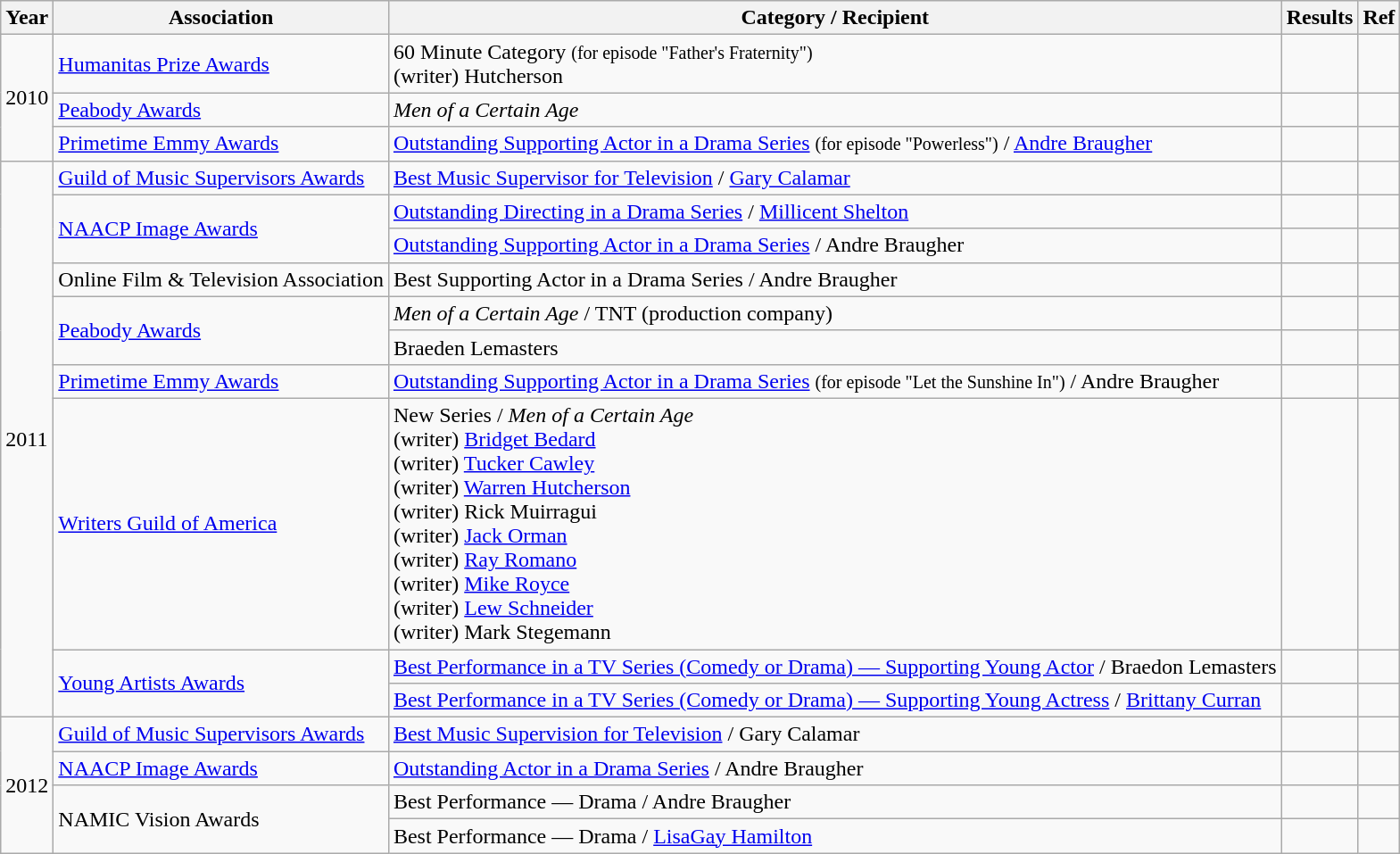<table class="wikitable">
<tr>
<th>Year</th>
<th>Association</th>
<th>Category / Recipient</th>
<th>Results</th>
<th>Ref</th>
</tr>
<tr>
<td rowspan="3">2010</td>
<td><a href='#'>Humanitas Prize Awards</a></td>
<td>60 Minute Category <small>(for episode "Father's Fraternity")</small><br>(writer) Hutcherson</td>
<td></td>
<td></td>
</tr>
<tr>
<td><a href='#'>Peabody Awards</a></td>
<td><em>Men of a Certain Age</em></td>
<td></td>
<td></td>
</tr>
<tr>
<td><a href='#'>Primetime Emmy Awards</a></td>
<td><a href='#'>Outstanding Supporting Actor in a Drama Series</a> <small>(for episode "Powerless")</small> / <a href='#'>Andre Braugher</a></td>
<td></td>
<td></td>
</tr>
<tr>
<td rowspan="10">2011</td>
<td><a href='#'>Guild of Music Supervisors Awards</a></td>
<td><a href='#'>Best Music Supervisor for Television</a> / <a href='#'>Gary Calamar</a></td>
<td></td>
<td></td>
</tr>
<tr>
<td rowspan="2"><a href='#'>NAACP Image Awards</a></td>
<td><a href='#'>Outstanding Directing in a Drama Series</a> / <a href='#'>Millicent Shelton</a></td>
<td></td>
<td></td>
</tr>
<tr>
<td><a href='#'>Outstanding Supporting Actor in a Drama Series</a> / Andre Braugher</td>
<td></td>
<td></td>
</tr>
<tr>
<td>Online Film & Television Association</td>
<td>Best Supporting Actor in a Drama Series / Andre Braugher</td>
<td></td>
<td></td>
</tr>
<tr>
<td rowspan="2"><a href='#'>Peabody Awards</a></td>
<td><em>Men of a Certain Age</em> / TNT (production company)</td>
<td></td>
<td></td>
</tr>
<tr>
<td>Braeden Lemasters</td>
<td></td>
<td></td>
</tr>
<tr>
<td><a href='#'>Primetime Emmy Awards</a></td>
<td><a href='#'>Outstanding Supporting Actor in a Drama Series</a> <small>(for episode "Let the Sunshine In")</small> / Andre Braugher</td>
<td></td>
<td></td>
</tr>
<tr>
<td><a href='#'>Writers Guild of America</a></td>
<td>New Series / <em>Men of a Certain Age</em><br>(writer) <a href='#'>Bridget Bedard</a><br>(writer) <a href='#'>Tucker Cawley</a><br>(writer) <a href='#'>Warren Hutcherson</a><br>(writer) Rick Muirragui<br>(writer) <a href='#'>Jack Orman</a><br>(writer) <a href='#'>Ray Romano</a><br>(writer) <a href='#'>Mike Royce</a><br>(writer) <a href='#'>Lew Schneider</a><br>(writer) Mark Stegemann</td>
<td></td>
<td></td>
</tr>
<tr>
<td rowspan="2"><a href='#'>Young Artists Awards</a></td>
<td><a href='#'>Best Performance in a TV Series (Comedy or Drama) — Supporting Young Actor</a> / Braedon Lemasters</td>
<td></td>
<td></td>
</tr>
<tr>
<td><a href='#'>Best Performance in a TV Series (Comedy or Drama) — Supporting Young Actress</a> / <a href='#'>Brittany Curran</a></td>
<td></td>
<td></td>
</tr>
<tr>
<td rowspan="4">2012</td>
<td><a href='#'>Guild of Music Supervisors Awards</a></td>
<td><a href='#'>Best Music Supervision for Television</a> / Gary Calamar</td>
<td></td>
<td></td>
</tr>
<tr>
<td><a href='#'>NAACP Image Awards</a></td>
<td><a href='#'>Outstanding Actor in a Drama Series</a> / Andre Braugher</td>
<td></td>
<td></td>
</tr>
<tr>
<td rowspan="2">NAMIC Vision Awards</td>
<td>Best Performance — Drama / Andre Braugher</td>
<td></td>
<td></td>
</tr>
<tr>
<td>Best Performance — Drama / <a href='#'>LisaGay Hamilton</a></td>
<td></td>
<td></td>
</tr>
</table>
